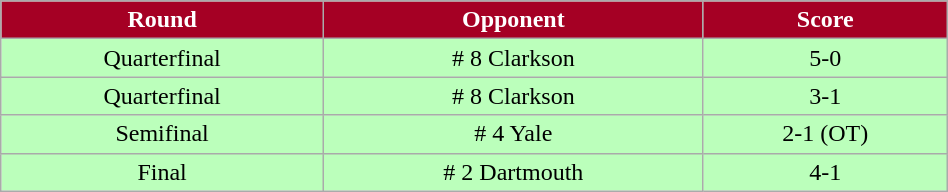<table class="wikitable" width="50%">
<tr align="center"  style=" background:#A50024; color:#FFFFFF;">
<td><strong>Round</strong></td>
<td><strong>Opponent</strong></td>
<td><strong>Score</strong></td>
</tr>
<tr align="center" bgcolor="bbffbb">
<td>Quarterfinal</td>
<td># 8 Clarkson</td>
<td>5-0</td>
</tr>
<tr align="center" bgcolor="bbffbb">
<td>Quarterfinal</td>
<td># 8 Clarkson</td>
<td>3-1</td>
</tr>
<tr align="center" bgcolor="bbffbb">
<td>Semifinal</td>
<td># 4 Yale</td>
<td>2-1 (OT)</td>
</tr>
<tr align="center" bgcolor="bbffbb">
<td>Final</td>
<td># 2 Dartmouth</td>
<td>4-1</td>
</tr>
</table>
